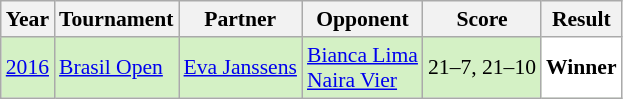<table class="sortable wikitable" style="font-size: 90%;">
<tr>
<th>Year</th>
<th>Tournament</th>
<th>Partner</th>
<th>Opponent</th>
<th>Score</th>
<th>Result</th>
</tr>
<tr style="background:#D4F1C5">
<td align="center"><a href='#'>2016</a></td>
<td align="left"><a href='#'>Brasil Open</a></td>
<td align="left"> <a href='#'>Eva Janssens</a></td>
<td align="left"> <a href='#'>Bianca Lima</a> <br>  <a href='#'>Naira Vier</a></td>
<td align="left">21–7, 21–10</td>
<td style="text-align:left; background:white"> <strong>Winner</strong></td>
</tr>
</table>
